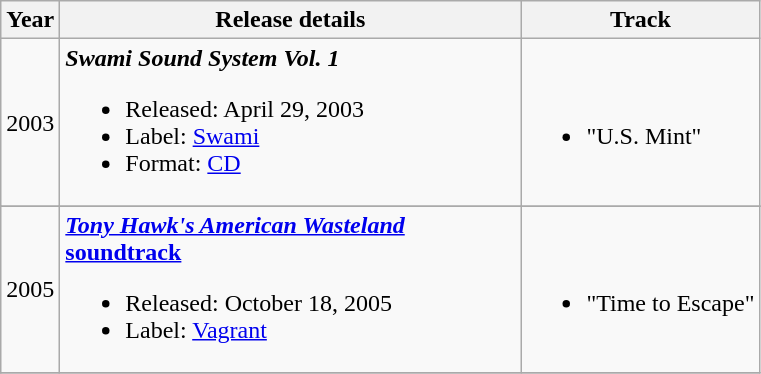<table class ="wikitable">
<tr>
<th>Year</th>
<th width="300">Release details</th>
<th>Track</th>
</tr>
<tr>
<td>2003</td>
<td><strong><em>Swami Sound System Vol. 1</em></strong><br><ul><li>Released: April 29, 2003</li><li>Label: <a href='#'>Swami</a></li><li>Format: <a href='#'>CD</a></li></ul></td>
<td><br><ul><li>"U.S. Mint"</li></ul></td>
</tr>
<tr>
</tr>
<tr>
<td>2005</td>
<td><strong><a href='#'><em>Tony Hawk's American Wasteland</em> soundtrack</a></strong><br><ul><li>Released: October 18, 2005</li><li>Label: <a href='#'>Vagrant</a></li></ul></td>
<td><br><ul><li>"Time to Escape"<br></li></ul></td>
</tr>
<tr>
</tr>
</table>
